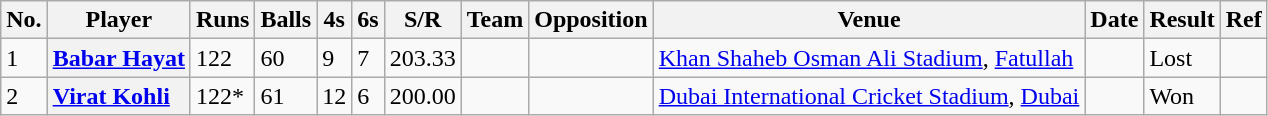<table class="wikitable sortable plainrowheaders">
<tr>
<th class="unsortable">No.</th>
<th>Player</th>
<th>Runs</th>
<th>Balls</th>
<th>4s</th>
<th>6s</th>
<th>S/R</th>
<th>Team</th>
<th>Opposition</th>
<th>Venue</th>
<th>Date</th>
<th>Result</th>
<th class="unsortable">Ref</th>
</tr>
<tr>
<td>1</td>
<th scope="row" style="text-align:left;"><a href='#'>Babar Hayat</a></th>
<td> 122</td>
<td>60</td>
<td>9</td>
<td>7</td>
<td>203.33</td>
<td></td>
<td></td>
<td><a href='#'>Khan Shaheb Osman Ali Stadium</a>, <a href='#'>Fatullah</a></td>
<td></td>
<td>Lost</td>
<td></td>
</tr>
<tr>
<td>2</td>
<th scope="row" style="text-align:left;"><a href='#'>Virat Kohli</a></th>
<td> 122*</td>
<td>61</td>
<td>12</td>
<td>6</td>
<td>200.00</td>
<td></td>
<td></td>
<td><a href='#'>Dubai International Cricket Stadium</a>, <a href='#'>Dubai</a></td>
<td></td>
<td>Won</td>
<td></td>
</tr>
</table>
